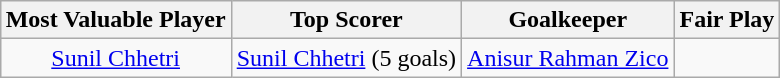<table class="wikitable" style="text-align:center; margin:auto;">
<tr>
<th>Most Valuable Player</th>
<th>Top Scorer</th>
<th>Goalkeeper</th>
<th>Fair Play</th>
</tr>
<tr>
<td> <a href='#'>Sunil Chhetri</a></td>
<td> <a href='#'>Sunil Chhetri</a> (5 goals)</td>
<td> <a href='#'>Anisur Rahman Zico</a></td>
<td></td>
</tr>
</table>
